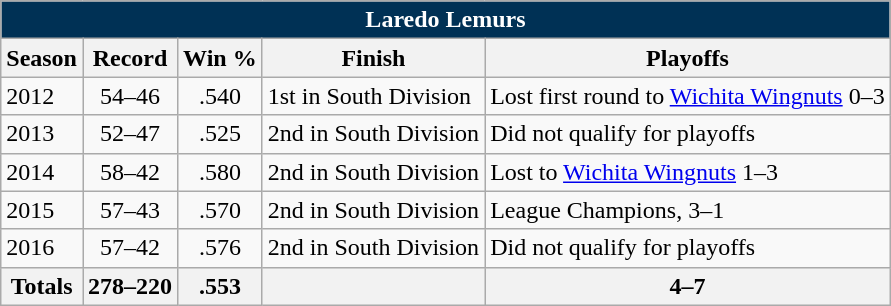<table class="wikitable">
<tr>
<th colspan="5"  style="background:#003155; color:white;">Laredo Lemurs </th>
</tr>
<tr>
<th>Season</th>
<th>Record</th>
<th>Win %</th>
<th>Finish</th>
<th>Playoffs</th>
</tr>
<tr>
<td>2012</td>
<td align=center>54–46</td>
<td align=center>.540</td>
<td>1st in South Division</td>
<td>Lost first round to <a href='#'>Wichita Wingnuts</a> 0–3</td>
</tr>
<tr>
<td>2013</td>
<td align=center>52–47</td>
<td align=center>.525</td>
<td>2nd in South Division</td>
<td>Did not qualify for playoffs</td>
</tr>
<tr>
<td>2014</td>
<td align=center>58–42</td>
<td align=center>.580</td>
<td>2nd in South Division</td>
<td>Lost to <a href='#'>Wichita Wingnuts</a> 1–3</td>
</tr>
<tr>
<td>2015</td>
<td align=center>57–43</td>
<td align=center>.570</td>
<td>2nd in South Division</td>
<td>League Champions, 3–1</td>
</tr>
<tr>
<td>2016</td>
<td align=center>57–42</td>
<td align=center>.576</td>
<td>2nd in South Division</td>
<td>Did not qualify for playoffs</td>
</tr>
<tr>
<th>Totals</th>
<th align=center>278–220</th>
<th align=center>.553</th>
<th></th>
<th>4–7</th>
</tr>
</table>
